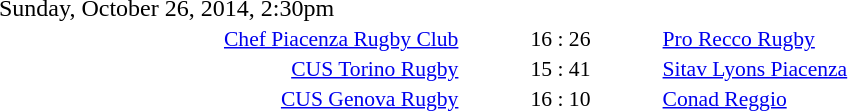<table style="width:70%;" cellspacing="1">
<tr>
<th width=35%></th>
<th width=15%></th>
<th></th>
</tr>
<tr>
<td>Sunday, October 26, 2014, 2:30pm</td>
</tr>
<tr style=font-size:90%>
<td align=right><a href='#'>Chef Piacenza Rugby Club</a></td>
<td align=center>16 : 26</td>
<td><a href='#'>Pro Recco Rugby</a></td>
</tr>
<tr style=font-size:90%>
<td align=right><a href='#'>CUS Torino Rugby</a></td>
<td align=center>15 : 41</td>
<td><a href='#'>Sitav Lyons Piacenza</a></td>
</tr>
<tr style=font-size:90%>
<td align=right><a href='#'>CUS Genova Rugby</a></td>
<td align=center>16 : 10</td>
<td><a href='#'>Conad Reggio</a></td>
</tr>
</table>
